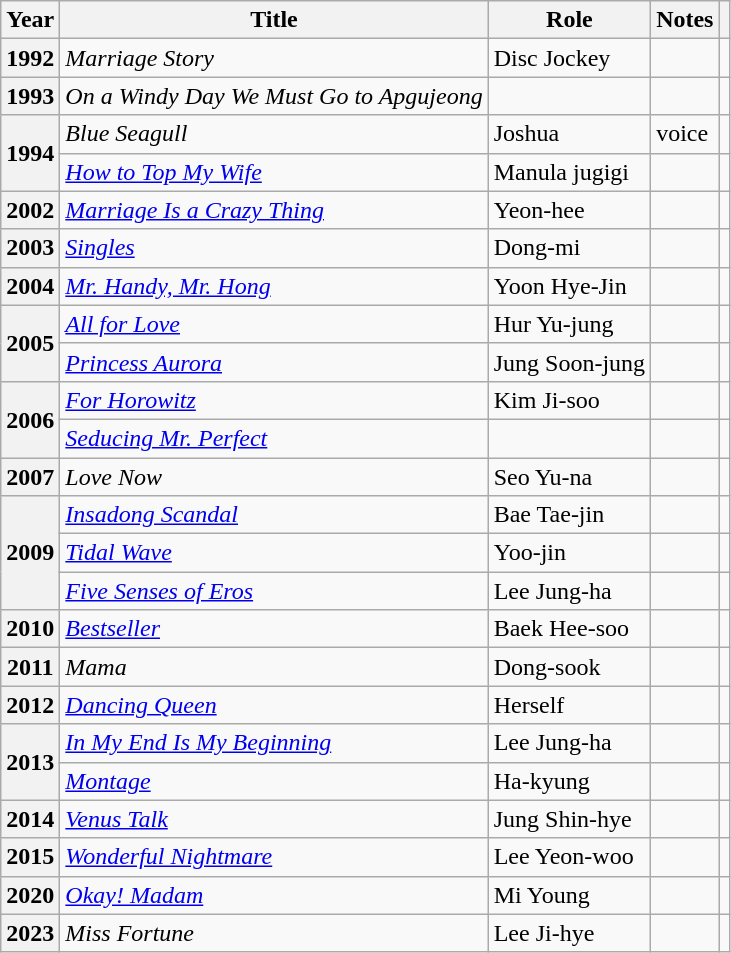<table class="wikitable sortable plainrowheaders">
<tr>
<th scope="col">Year</th>
<th scope="col">Title</th>
<th scope="col">Role</th>
<th scope="col" class="unsortable">Notes</th>
<th scope="col" class="unsortable"></th>
</tr>
<tr>
<th scope="row">1992</th>
<td><em>Marriage Story</em></td>
<td>Disc Jockey</td>
<td></td>
<td></td>
</tr>
<tr>
<th scope="row">1993</th>
<td><em>On a Windy Day We Must Go to Apgujeong</em></td>
<td></td>
<td></td>
<td></td>
</tr>
<tr>
<th scope="row"  rowspan=2>1994</th>
<td><em>Blue Seagull</em></td>
<td>Joshua</td>
<td>voice</td>
<td></td>
</tr>
<tr>
<td><em><a href='#'>How to Top My Wife</a></em></td>
<td>Manula jugigi</td>
<td></td>
<td></td>
</tr>
<tr>
<th scope="row">2002</th>
<td><em><a href='#'>Marriage Is a Crazy Thing</a></em></td>
<td>Yeon-hee</td>
<td></td>
<td></td>
</tr>
<tr>
<th scope="row">2003</th>
<td><em><a href='#'>Singles</a></em></td>
<td>Dong-mi</td>
<td></td>
<td></td>
</tr>
<tr>
<th scope="row">2004</th>
<td><em><a href='#'>Mr. Handy, Mr. Hong</a></em></td>
<td>Yoon Hye-Jin</td>
<td></td>
<td></td>
</tr>
<tr>
<th scope="row" rowspan=2>2005</th>
<td><em><a href='#'>All for Love</a></em></td>
<td>Hur Yu-jung</td>
<td></td>
<td></td>
</tr>
<tr>
<td><em><a href='#'>Princess Aurora</a></em></td>
<td>Jung Soon-jung</td>
<td></td>
<td></td>
</tr>
<tr>
<th scope="row"  rowspan=2>2006</th>
<td><em><a href='#'>For Horowitz</a></em></td>
<td>Kim Ji-soo</td>
<td></td>
<td></td>
</tr>
<tr>
<td><em><a href='#'>Seducing Mr. Perfect</a></em></td>
<td></td>
<td></td>
<td></td>
</tr>
<tr>
<th scope="row">2007</th>
<td><em>Love Now</em></td>
<td>Seo Yu-na</td>
<td></td>
<td></td>
</tr>
<tr>
<th scope="row" rowspan=3>2009</th>
<td><em><a href='#'>Insadong Scandal</a></em></td>
<td>Bae Tae-jin</td>
<td></td>
<td></td>
</tr>
<tr>
<td><em><a href='#'>Tidal Wave</a></em></td>
<td>Yoo-jin</td>
<td></td>
<td></td>
</tr>
<tr>
<td><em><a href='#'>Five Senses of Eros</a></em></td>
<td>Lee Jung-ha</td>
<td></td>
<td></td>
</tr>
<tr>
<th scope="row">2010</th>
<td><em><a href='#'>Bestseller</a></em></td>
<td>Baek Hee-soo</td>
<td></td>
<td></td>
</tr>
<tr>
<th scope="row">2011</th>
<td><em>Mama</em></td>
<td>Dong-sook</td>
<td></td>
<td></td>
</tr>
<tr>
<th scope="row">2012</th>
<td><em><a href='#'>Dancing Queen</a></em></td>
<td>Herself</td>
<td></td>
<td></td>
</tr>
<tr>
<th scope="row" rowspan=2>2013</th>
<td><em><a href='#'>In My End Is My Beginning</a></em></td>
<td>Lee Jung-ha</td>
<td></td>
<td></td>
</tr>
<tr>
<td><em><a href='#'>Montage</a></em></td>
<td>Ha-kyung</td>
<td></td>
<td></td>
</tr>
<tr>
<th scope="row">2014</th>
<td><em><a href='#'>Venus Talk</a></em></td>
<td>Jung Shin-hye</td>
<td></td>
<td></td>
</tr>
<tr>
<th scope="row">2015</th>
<td><em><a href='#'>Wonderful Nightmare</a></em></td>
<td>Lee Yeon-woo</td>
<td></td>
<td></td>
</tr>
<tr>
<th scope="row">2020</th>
<td><em><a href='#'>Okay! Madam</a></em></td>
<td>Mi Young</td>
<td></td>
<td></td>
</tr>
<tr>
<th scope="row">2023</th>
<td><em>Miss Fortune</em></td>
<td>Lee Ji-hye</td>
<td></td>
<td style="text-align:center"></td>
</tr>
</table>
